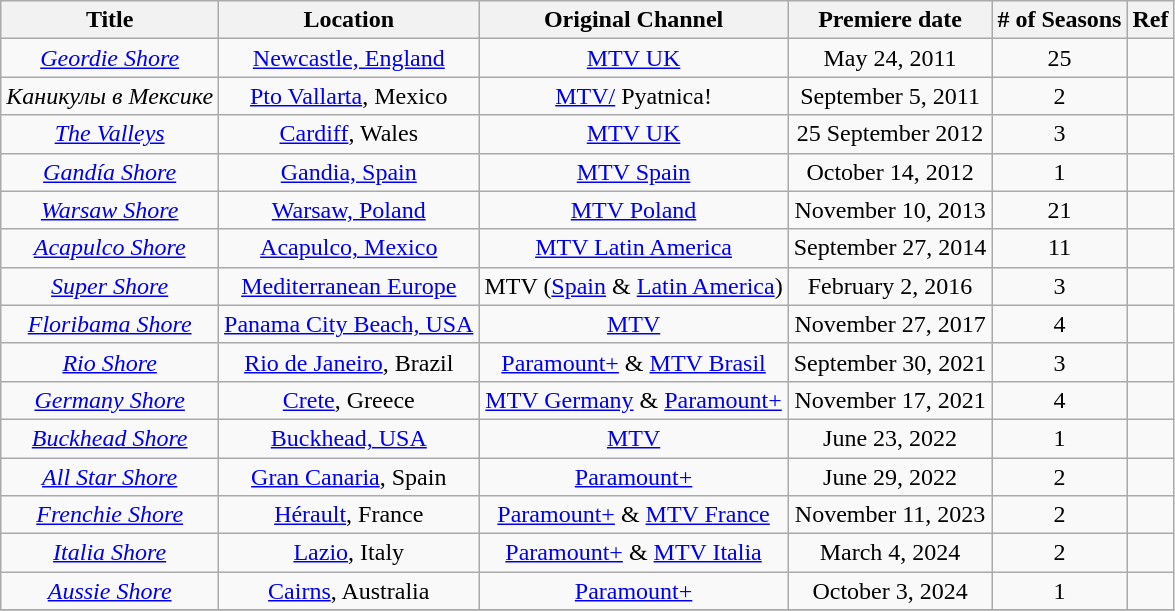<table class="wikitable" style="text-align:center;">
<tr>
<th>Title</th>
<th>Location</th>
<th>Original Channel</th>
<th>Premiere date</th>
<th># of Seasons</th>
<th>Ref</th>
</tr>
<tr>
<td><em><a href='#'>Geordie Shore</a></em></td>
<td><a href='#'>Newcastle, England</a></td>
<td><a href='#'>MTV UK</a></td>
<td>May 24, 2011</td>
<td>25</td>
<td></td>
</tr>
<tr>
<td><em>Каникулы в Мексике</em></td>
<td><a href='#'>Pto Vallarta</a>, Mexico</td>
<td><a href='#'>MTV/</a> Pyatnica!</td>
<td>September 5, 2011</td>
<td>2</td>
<td></td>
</tr>
<tr>
<td><em><a href='#'>The Valleys</a></em></td>
<td><a href='#'>Cardiff</a>, Wales</td>
<td><a href='#'>MTV UK</a></td>
<td>25 September 2012</td>
<td>3</td>
<td></td>
</tr>
<tr>
<td><em><a href='#'>Gandía Shore</a></em></td>
<td><a href='#'>Gandia, Spain</a></td>
<td><a href='#'>MTV Spain</a></td>
<td>October 14, 2012</td>
<td>1</td>
<td></td>
</tr>
<tr>
<td><em><a href='#'>Warsaw Shore</a></em></td>
<td><a href='#'>Warsaw, Poland</a></td>
<td><a href='#'>MTV Poland</a></td>
<td>November 10, 2013</td>
<td>21</td>
<td></td>
</tr>
<tr>
<td><em><a href='#'>Acapulco Shore</a></em></td>
<td><a href='#'>Acapulco, Mexico</a></td>
<td><a href='#'>MTV Latin America</a></td>
<td>September 27, 2014</td>
<td>11</td>
<td></td>
</tr>
<tr>
<td><em><a href='#'>Super Shore</a></em></td>
<td><a href='#'>Mediterranean Europe</a></td>
<td>MTV (<a href='#'>Spain</a> & <a href='#'>Latin America</a>)</td>
<td>February 2, 2016</td>
<td>3</td>
<td></td>
</tr>
<tr>
<td><em><a href='#'>Floribama Shore</a></em></td>
<td><a href='#'>Panama City Beach, USA</a></td>
<td><a href='#'>MTV</a></td>
<td>November 27, 2017</td>
<td>4</td>
<td></td>
</tr>
<tr>
<td><em><a href='#'>Rio Shore</a></em></td>
<td><a href='#'>Rio de Janeiro</a>, Brazil</td>
<td><a href='#'>Paramount+</a> & <a href='#'>MTV Brasil</a></td>
<td>September 30, 2021</td>
<td>3</td>
<td></td>
</tr>
<tr>
<td><em><a href='#'>Germany Shore</a></em></td>
<td><a href='#'>Crete</a>, Greece</td>
<td><a href='#'>MTV Germany</a> & <a href='#'>Paramount+</a></td>
<td>November 17, 2021</td>
<td>4</td>
<td></td>
</tr>
<tr>
<td><em><a href='#'>Buckhead Shore</a></em></td>
<td><a href='#'>Buckhead, USA</a></td>
<td><a href='#'>MTV</a></td>
<td>June 23, 2022</td>
<td>1</td>
<td></td>
</tr>
<tr>
<td><em><a href='#'>All Star Shore</a></em></td>
<td><a href='#'>Gran Canaria</a>, Spain</td>
<td><a href='#'>Paramount+</a></td>
<td>June 29, 2022</td>
<td>2</td>
<td></td>
</tr>
<tr>
<td><em><a href='#'>Frenchie Shore</a></em></td>
<td><a href='#'>Hérault</a>, France</td>
<td><a href='#'>Paramount+</a> & <a href='#'>MTV France</a></td>
<td>November 11, 2023</td>
<td>2</td>
<td></td>
</tr>
<tr>
<td><em><a href='#'>Italia Shore</a></em></td>
<td><a href='#'>Lazio</a>, Italy</td>
<td><a href='#'>Paramount+</a> & <a href='#'>MTV Italia</a></td>
<td>March 4, 2024</td>
<td>2</td>
<td></td>
</tr>
<tr>
<td><em><a href='#'>Aussie Shore</a></em></td>
<td><a href='#'>Cairns</a>, Australia</td>
<td><a href='#'>Paramount+</a></td>
<td>October 3, 2024</td>
<td>1</td>
<td></td>
</tr>
<tr>
</tr>
</table>
